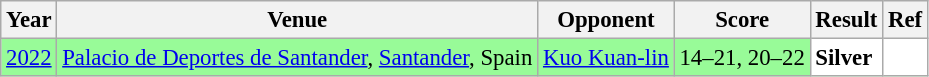<table class="sortable wikitable" style="font-size: 95%;">
<tr>
<th>Year</th>
<th>Venue</th>
<th>Opponent</th>
<th>Score</th>
<th>Result</th>
<th>Ref</th>
</tr>
<tr style="background:#98FB98">
<td align="center"><a href='#'>2022</a></td>
<td align="left"><a href='#'>Palacio de Deportes de Santander</a>, <a href='#'>Santander</a>, Spain</td>
<td align="left"> <a href='#'>Kuo Kuan-lin</a></td>
<td align="left">14–21, 20–22</td>
<td style="text-align:left; background:white"> <strong>Silver</strong></td>
<td style="text-align:center; background:white"></td>
</tr>
</table>
